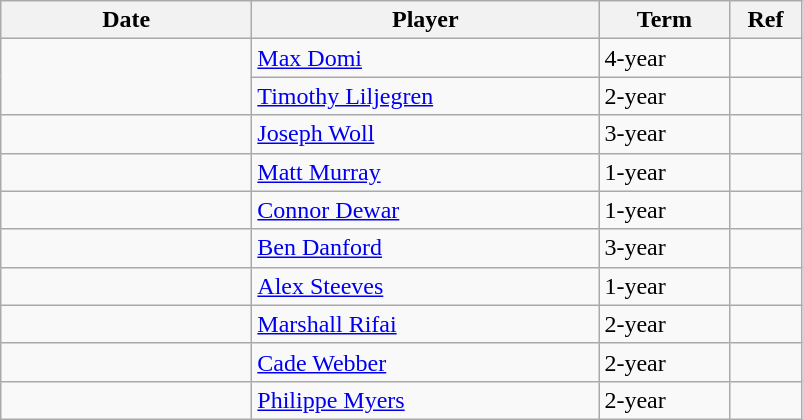<table class="wikitable">
<tr>
<th style="width: 10em;">Date</th>
<th style="width: 14em;">Player</th>
<th style="width: 5em;">Term</th>
<th style="width: 2.5em;">Ref</th>
</tr>
<tr>
<td rowspan=2></td>
<td><a href='#'>Max Domi</a></td>
<td>4-year</td>
<td></td>
</tr>
<tr>
<td><a href='#'>Timothy Liljegren</a></td>
<td>2-year</td>
<td></td>
</tr>
<tr>
<td></td>
<td><a href='#'>Joseph Woll</a></td>
<td>3-year</td>
<td></td>
</tr>
<tr>
<td></td>
<td><a href='#'>Matt Murray</a></td>
<td>1-year</td>
<td></td>
</tr>
<tr>
<td></td>
<td><a href='#'>Connor Dewar</a></td>
<td>1-year</td>
<td></td>
</tr>
<tr>
<td></td>
<td><a href='#'>Ben Danford</a></td>
<td>3-year</td>
<td></td>
</tr>
<tr>
<td></td>
<td><a href='#'>Alex Steeves</a></td>
<td>1-year</td>
<td></td>
</tr>
<tr>
<td></td>
<td><a href='#'>Marshall Rifai</a></td>
<td>2-year</td>
<td></td>
</tr>
<tr>
<td></td>
<td><a href='#'>Cade Webber</a></td>
<td>2-year</td>
<td></td>
</tr>
<tr>
<td></td>
<td><a href='#'>Philippe Myers</a></td>
<td>2-year</td>
<td></td>
</tr>
</table>
